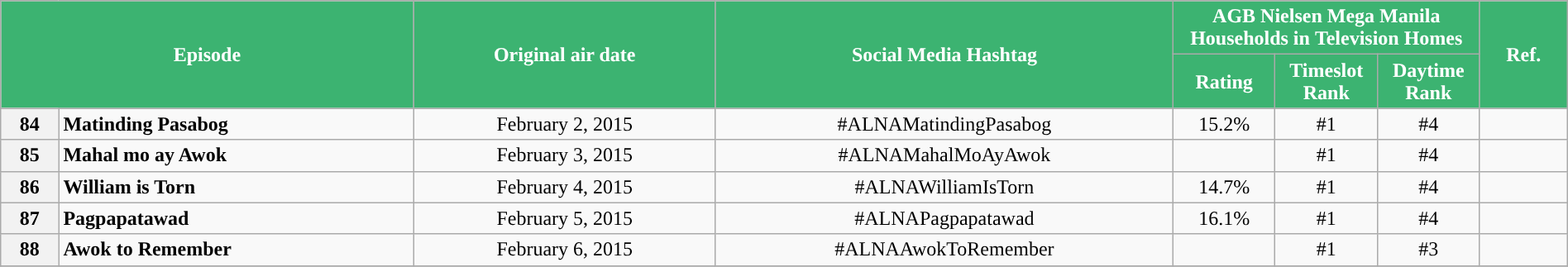<table class="wikitable" style="text-align:center; font-size:100%; line-height:18px;"  width="100%">
<tr>
<th colspan="2" rowspan="2" style="background-color:#3CB371; color:#ffffff;">Episode</th>
<th style="background:#3CB371; color:white" rowspan="2">Original air date</th>
<th style="background:#3CB371; color:white" rowspan="2">Social Media Hashtag</th>
<th style="background-color:#3CB371; color:#ffffff;" colspan="3">AGB Nielsen Mega Manila Households in Television Homes</th>
<th rowspan="2" style="background:#3CB371; color:white">Ref.</th>
</tr>
<tr style="text-align: center style=">
<th style="background-color:#3CB371; width:75px; color:#ffffff;">Rating</th>
<th style="background-color:#3CB371; width:75px; color:#ffffff;">Timeslot Rank</th>
<th style="background-color:#3CB371; width:75px; color:#ffffff;">Daytime Rank</th>
</tr>
<tr>
<th>84</th>
<td style="text-align: left;"><strong>Matinding Pasabog</strong></td>
<td>February 2, 2015</td>
<td>#ALNAMatindingPasabog</td>
<td>15.2%</td>
<td>#1</td>
<td>#4</td>
<td></td>
</tr>
<tr>
<th>85</th>
<td style="text-align: left;"><strong>Mahal mo ay Awok</strong></td>
<td>February 3, 2015</td>
<td>#ALNAMahalMoAyAwok</td>
<td></td>
<td>#1</td>
<td>#4</td>
<td></td>
</tr>
<tr>
<th>86</th>
<td style="text-align: left;"><strong>William is Torn</strong></td>
<td>February 4, 2015</td>
<td>#ALNAWilliamIsTorn</td>
<td>14.7%</td>
<td>#1</td>
<td>#4</td>
<td></td>
</tr>
<tr>
<th>87</th>
<td style="text-align: left;"><strong>Pagpapatawad</strong></td>
<td>February 5, 2015</td>
<td>#ALNAPagpapatawad</td>
<td>16.1%</td>
<td>#1</td>
<td>#4</td>
<td></td>
</tr>
<tr>
<th>88</th>
<td style="text-align: left;"><strong>Awok to Remember</strong></td>
<td>February 6, 2015</td>
<td>#ALNAAwokToRemember</td>
<td></td>
<td>#1</td>
<td>#3</td>
<td></td>
</tr>
<tr>
</tr>
</table>
